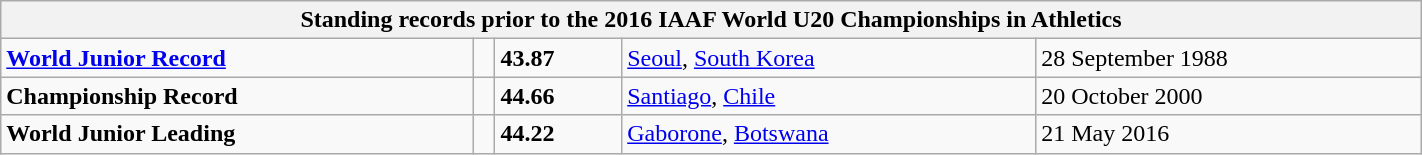<table class="wikitable" width=75%>
<tr>
<th colspan="5">Standing records prior to the 2016 IAAF World U20 Championships in Athletics</th>
</tr>
<tr>
<td><strong><a href='#'>World Junior Record</a></strong></td>
<td></td>
<td><strong>43.87</strong></td>
<td><a href='#'>Seoul</a>, <a href='#'>South Korea</a></td>
<td>28 September 1988</td>
</tr>
<tr>
<td><strong>Championship Record</strong></td>
<td></td>
<td><strong>44.66</strong></td>
<td><a href='#'>Santiago</a>, <a href='#'>Chile</a></td>
<td>20 October 2000</td>
</tr>
<tr>
<td><strong>World Junior Leading</strong></td>
<td></td>
<td><strong>44.22</strong></td>
<td><a href='#'>Gaborone</a>, <a href='#'>Botswana</a></td>
<td>21 May 2016</td>
</tr>
</table>
